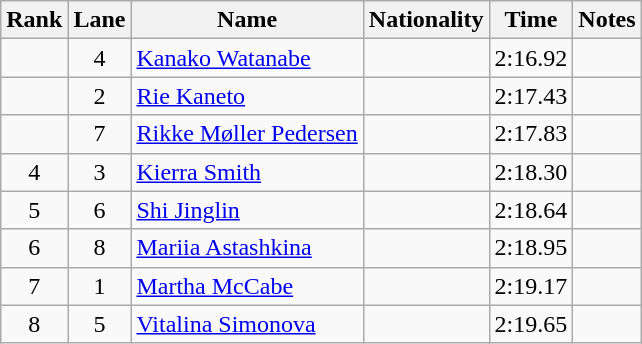<table class="wikitable sortable" style="text-align:center">
<tr>
<th>Rank</th>
<th>Lane</th>
<th>Name</th>
<th>Nationality</th>
<th>Time</th>
<th>Notes</th>
</tr>
<tr>
<td></td>
<td>4</td>
<td align=left><a href='#'>Kanako Watanabe</a></td>
<td align=left></td>
<td>2:16.92</td>
<td></td>
</tr>
<tr>
<td></td>
<td>2</td>
<td align=left><a href='#'>Rie Kaneto</a></td>
<td align=left></td>
<td>2:17.43</td>
<td></td>
</tr>
<tr>
<td></td>
<td>7</td>
<td align=left><a href='#'>Rikke Møller Pedersen</a></td>
<td align=left></td>
<td>2:17.83</td>
<td></td>
</tr>
<tr>
<td>4</td>
<td>3</td>
<td align=left><a href='#'>Kierra Smith</a></td>
<td align=left></td>
<td>2:18.30</td>
<td></td>
</tr>
<tr>
<td>5</td>
<td>6</td>
<td align=left><a href='#'>Shi Jinglin</a></td>
<td align=left></td>
<td>2:18.64</td>
<td></td>
</tr>
<tr>
<td>6</td>
<td>8</td>
<td align=left><a href='#'>Mariia Astashkina</a></td>
<td align=left></td>
<td>2:18.95</td>
<td></td>
</tr>
<tr>
<td>7</td>
<td>1</td>
<td align=left><a href='#'>Martha McCabe</a></td>
<td align=left></td>
<td>2:19.17</td>
<td></td>
</tr>
<tr>
<td>8</td>
<td>5</td>
<td align=left><a href='#'>Vitalina Simonova</a></td>
<td align=left></td>
<td>2:19.65</td>
<td></td>
</tr>
</table>
